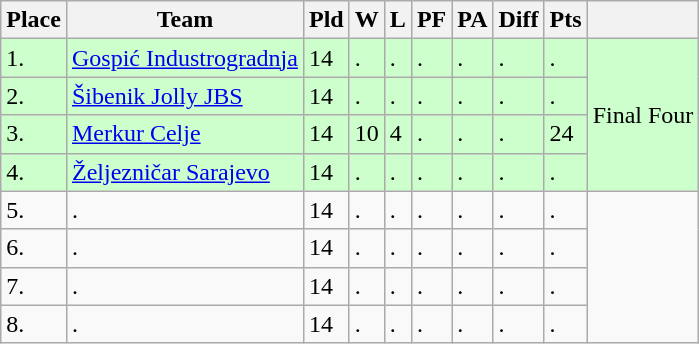<table class="wikitable">
<tr>
<th>Place</th>
<th>Team</th>
<th>Pld</th>
<th>W</th>
<th>L</th>
<th>PF</th>
<th>PA</th>
<th>Diff</th>
<th>Pts</th>
<th></th>
</tr>
<tr bgcolor=#ccffcc>
<td>1.</td>
<td> <a href='#'>Gospić Industrogradnja</a></td>
<td>14</td>
<td>.</td>
<td>.</td>
<td>.</td>
<td>.</td>
<td>.</td>
<td>.</td>
<td rowspan="4">Final Four</td>
</tr>
<tr bgcolor=#ccffcc>
<td>2.</td>
<td> <a href='#'>Šibenik Jolly JBS</a></td>
<td>14</td>
<td>.</td>
<td>.</td>
<td>.</td>
<td>.</td>
<td>.</td>
<td>.</td>
</tr>
<tr bgcolor=#ccffcc>
<td>3.</td>
<td> <a href='#'>Merkur Celje</a></td>
<td>14</td>
<td>10</td>
<td>4</td>
<td>.</td>
<td>.</td>
<td>.</td>
<td>24</td>
</tr>
<tr bgcolor=#ccffcc>
<td>4.</td>
<td> <a href='#'>Željezničar Sarajevo</a></td>
<td>14</td>
<td>.</td>
<td>.</td>
<td>.</td>
<td>.</td>
<td>.</td>
<td>.</td>
</tr>
<tr>
<td>5.</td>
<td>.</td>
<td>14</td>
<td>.</td>
<td>.</td>
<td>.</td>
<td>.</td>
<td>.</td>
<td>.</td>
<td rowspan="4"></td>
</tr>
<tr>
<td>6.</td>
<td>.</td>
<td>14</td>
<td>.</td>
<td>.</td>
<td>.</td>
<td>.</td>
<td>.</td>
<td>.</td>
</tr>
<tr>
<td>7.</td>
<td>.</td>
<td>14</td>
<td>.</td>
<td>.</td>
<td>.</td>
<td>.</td>
<td>.</td>
<td>.</td>
</tr>
<tr>
<td>8.</td>
<td>.</td>
<td>14</td>
<td>.</td>
<td>.</td>
<td>.</td>
<td>.</td>
<td>.</td>
<td>.</td>
</tr>
</table>
